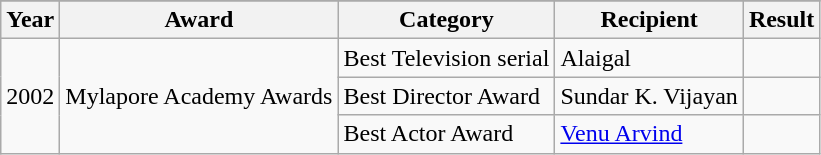<table class="wikitable sortable">
<tr style="text-align:center;">
</tr>
<tr>
<th>Year</th>
<th>Award</th>
<th>Category</th>
<th>Recipient</th>
<th>Result</th>
</tr>
<tr>
<td rowspan="3">2002</td>
<td rowspan="3">Mylapore Academy Awards</td>
<td>Best Television serial</td>
<td>Alaigal</td>
<td></td>
</tr>
<tr>
<td>Best Director Award</td>
<td>Sundar K. Vijayan</td>
<td></td>
</tr>
<tr>
<td>Best Actor Award</td>
<td><a href='#'>Venu Arvind</a></td>
<td></td>
</tr>
</table>
